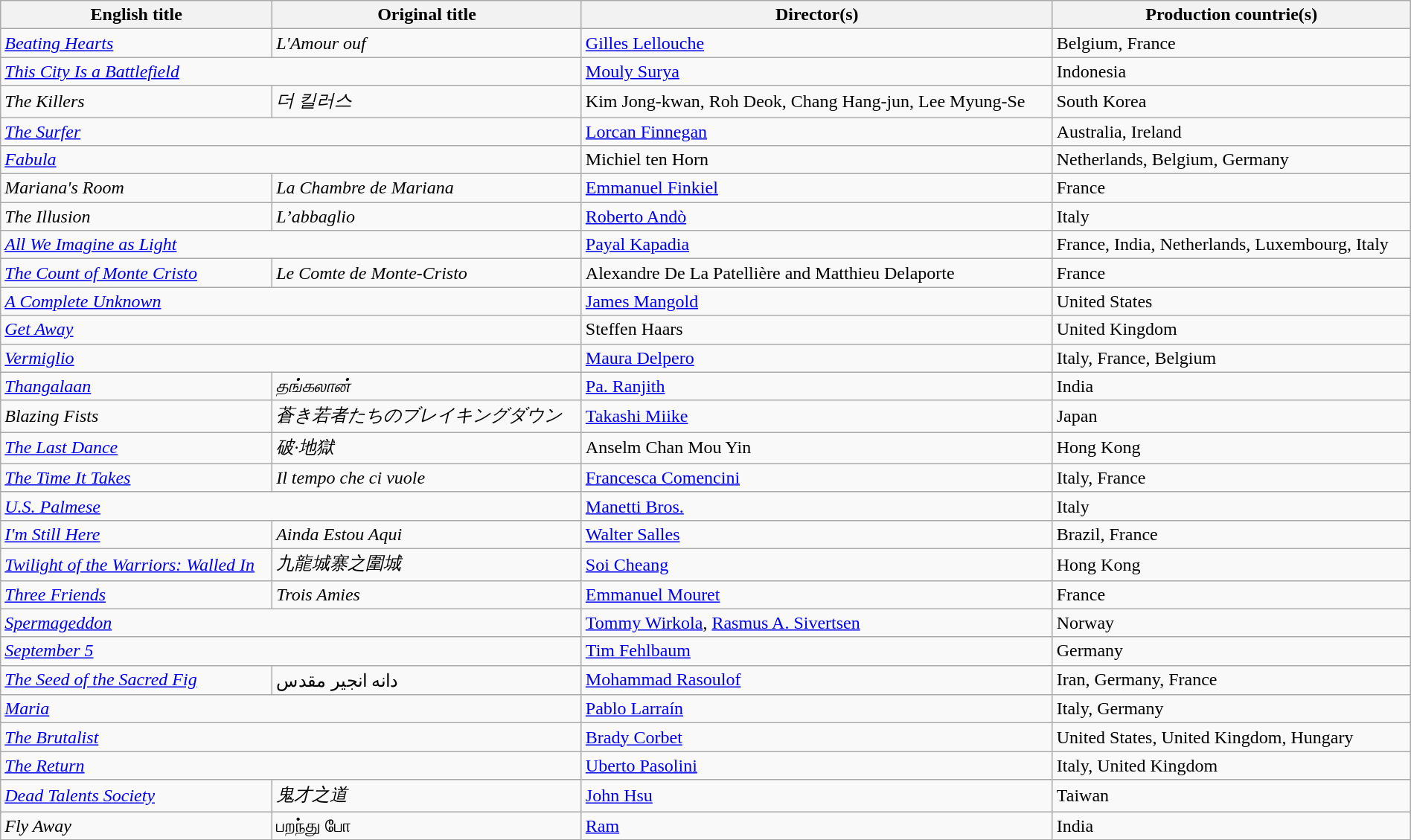<table class="sortable wikitable" style="width:100%; margin-bottom:4px" cellpadding="5">
<tr>
<th scope="col">English title</th>
<th scope="col">Original title</th>
<th scope="col">Director(s)</th>
<th scope="col">Production countrie(s)</th>
</tr>
<tr>
<td><em><a href='#'>Beating Hearts</a></em></td>
<td><em>L'Amour ouf</em></td>
<td><a href='#'>Gilles Lellouche</a></td>
<td>Belgium, France</td>
</tr>
<tr>
<td colspan=2><em><a href='#'>This City Is a Battlefield</a></em></td>
<td><a href='#'>Mouly Surya</a></td>
<td>Indonesia</td>
</tr>
<tr>
<td><em>The Killers</em></td>
<td><em>더 킬러스</em></td>
<td>Kim Jong-kwan, Roh Deok, Chang Hang-jun, Lee Myung-Se</td>
<td>South Korea</td>
</tr>
<tr>
<td colspan=2><em><a href='#'>The Surfer</a></em></td>
<td><a href='#'>Lorcan Finnegan</a></td>
<td>Australia, Ireland</td>
</tr>
<tr>
<td colspan=2><em><a href='#'>Fabula</a></em></td>
<td>Michiel ten Horn</td>
<td>Netherlands, Belgium, Germany</td>
</tr>
<tr>
<td><em>Mariana's Room</em></td>
<td><em>La Chambre de Mariana</em></td>
<td><a href='#'>Emmanuel Finkiel</a></td>
<td>France</td>
</tr>
<tr>
<td><em>The Illusion</em></td>
<td><em>L’abbaglio</em></td>
<td><a href='#'>Roberto Andò</a></td>
<td>Italy</td>
</tr>
<tr>
<td colspan=2><em><a href='#'>All We Imagine as Light</a></em></td>
<td><a href='#'>Payal Kapadia</a></td>
<td>France, India, Netherlands, Luxembourg, Italy</td>
</tr>
<tr>
<td><em><a href='#'>The Count of Monte Cristo</a></em></td>
<td><em>Le Comte de Monte-Cristo</em></td>
<td>Alexandre De La Patellière and Matthieu Delaporte</td>
<td>France</td>
</tr>
<tr>
<td colspan=2><em><a href='#'>A Complete Unknown</a></em></td>
<td><a href='#'>James Mangold</a></td>
<td>United States</td>
</tr>
<tr>
<td colspan="2"><em><a href='#'>Get Away</a></em></td>
<td>Steffen Haars</td>
<td>United Kingdom</td>
</tr>
<tr>
<td colspan="2"><em><a href='#'>Vermiglio</a></em></td>
<td><a href='#'>Maura Delpero</a></td>
<td>Italy, France, Belgium</td>
</tr>
<tr>
<td><em><a href='#'>Thangalaan</a></em></td>
<td><em>தங்கலான்</em></td>
<td><a href='#'>Pa. Ranjith</a></td>
<td>India</td>
</tr>
<tr>
<td><em>Blazing Fists</em></td>
<td><em>蒼き若者たちのブレイキングダウン</em></td>
<td><a href='#'>Takashi Miike</a></td>
<td>Japan</td>
</tr>
<tr>
<td><em><a href='#'>The Last Dance</a></em></td>
<td><em>破·地獄</em></td>
<td>Anselm Chan Mou Yin</td>
<td>Hong Kong</td>
</tr>
<tr>
<td><em><a href='#'>The Time It Takes</a></em></td>
<td><em>Il tempo che ci vuole</em></td>
<td><a href='#'>Francesca Comencini</a></td>
<td>Italy, France</td>
</tr>
<tr>
<td colspan=2><em><a href='#'>U.S. Palmese</a></em></td>
<td><a href='#'>Manetti Bros.</a></td>
<td>Italy</td>
</tr>
<tr>
<td><em><a href='#'>I'm Still Here</a></em></td>
<td><em>Ainda Estou Aqui</em></td>
<td><a href='#'>Walter Salles</a></td>
<td>Brazil, France</td>
</tr>
<tr>
<td><em><a href='#'>Twilight of the Warriors: Walled In</a></em></td>
<td><em>九龍城寨之圍城</em></td>
<td><a href='#'>Soi Cheang</a></td>
<td>Hong Kong</td>
</tr>
<tr>
<td><em><a href='#'>Three Friends</a></em></td>
<td><em>Trois Amies</em></td>
<td><a href='#'>Emmanuel Mouret</a></td>
<td>France</td>
</tr>
<tr>
<td colspan="2"><em><a href='#'>Spermageddon</a></em></td>
<td><a href='#'>Tommy Wirkola</a>, <a href='#'>Rasmus A. Sivertsen</a></td>
<td>Norway</td>
</tr>
<tr>
<td colspan="2"><em><a href='#'>September 5</a></em></td>
<td><a href='#'>Tim Fehlbaum</a></td>
<td>Germany</td>
</tr>
<tr>
<td><em><a href='#'>The Seed of the Sacred Fig</a></em></td>
<td>دانه انجیر مقدس</td>
<td><a href='#'>Mohammad Rasoulof</a></td>
<td>Iran, Germany, France</td>
</tr>
<tr>
<td colspan="2"><em><a href='#'>Maria</a></em></td>
<td><a href='#'>Pablo Larraín</a></td>
<td>Italy, Germany</td>
</tr>
<tr>
<td colspan="2"><em><a href='#'>The Brutalist</a></em></td>
<td><a href='#'>Brady Corbet</a></td>
<td>United States, United Kingdom, Hungary</td>
</tr>
<tr>
<td colspan=2><em><a href='#'>The Return</a></em></td>
<td><a href='#'>Uberto Pasolini</a></td>
<td>Italy, United Kingdom</td>
</tr>
<tr>
<td><em><a href='#'>Dead Talents Society</a></em></td>
<td><em>鬼才之道</em></td>
<td><a href='#'>John Hsu</a></td>
<td>Taiwan</td>
</tr>
<tr>
<td><em>Fly Away</em></td>
<td>பறந்து போ</td>
<td><a href='#'>Ram</a></td>
<td>India</td>
</tr>
</table>
